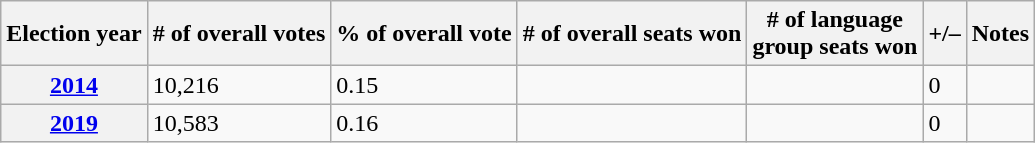<table class=wikitable>
<tr>
<th>Election year</th>
<th># of overall votes</th>
<th>% of overall vote</th>
<th># of overall seats won</th>
<th># of language<br>group seats won</th>
<th>+/–</th>
<th>Notes</th>
</tr>
<tr>
<th><a href='#'>2014</a></th>
<td>10,216</td>
<td>0.15</td>
<td></td>
<td><small></small></td>
<td> 0</td>
<td></td>
</tr>
<tr>
<th><a href='#'>2019</a></th>
<td>10,583</td>
<td>0.16</td>
<td></td>
<td><small></small></td>
<td> 0</td>
<td></td>
</tr>
</table>
